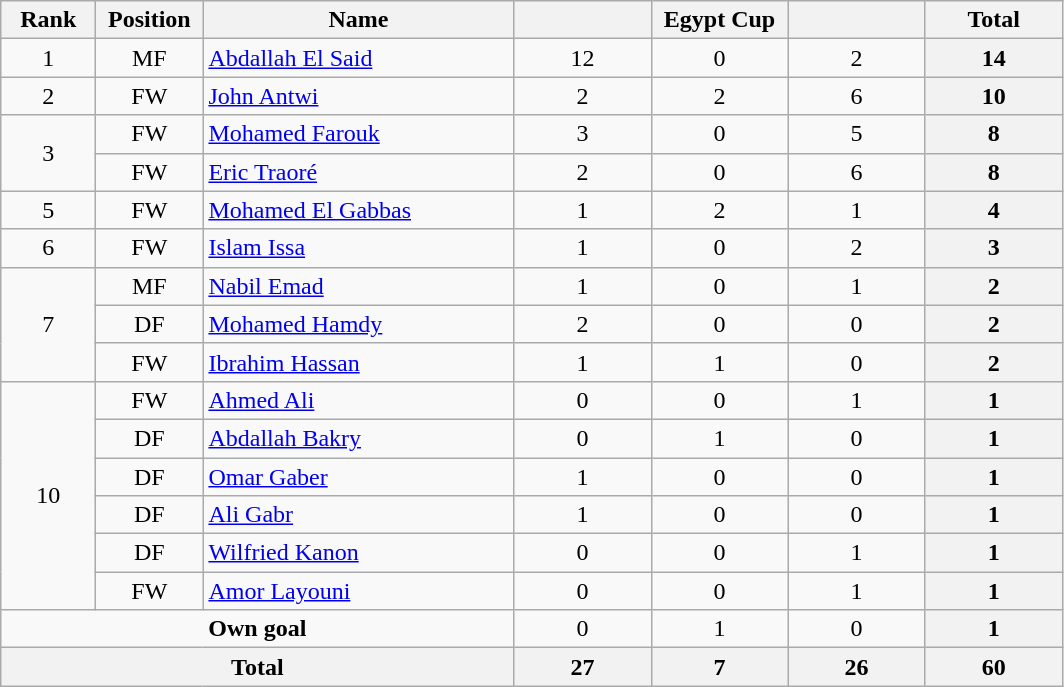<table class=wikitable style=text-align:center;>
<tr>
<th style=width:56px;>Rank</th>
<th style=width:64px;>Position</th>
<th style=width:200px;>Name</th>
<th style=width:84px;></th>
<th style=width:84px;>Egypt Cup</th>
<th style=width:84px;></th>
<th style=width:84px;>Total</th>
</tr>
<tr>
<td>1</td>
<td>MF</td>
<td align=left> <a href='#'>Abdallah El Said</a></td>
<td>12</td>
<td>0</td>
<td>2</td>
<th>14</th>
</tr>
<tr>
<td>2</td>
<td>FW</td>
<td align=left> <a href='#'>John Antwi</a></td>
<td>2</td>
<td>2</td>
<td>6</td>
<th>10</th>
</tr>
<tr>
<td rowspan=2>3</td>
<td>FW</td>
<td align=left> <a href='#'>Mohamed Farouk</a></td>
<td>3</td>
<td>0</td>
<td>5</td>
<th>8</th>
</tr>
<tr>
<td>FW</td>
<td align=left> <a href='#'>Eric Traoré</a></td>
<td>2</td>
<td>0</td>
<td>6</td>
<th>8</th>
</tr>
<tr>
<td>5</td>
<td>FW</td>
<td align=left> <a href='#'>Mohamed El Gabbas</a></td>
<td>1</td>
<td>2</td>
<td>1</td>
<th>4</th>
</tr>
<tr>
<td>6</td>
<td>FW</td>
<td align=left> <a href='#'>Islam Issa</a></td>
<td>1</td>
<td>0</td>
<td>2</td>
<th>3</th>
</tr>
<tr>
<td rowspan=3>7</td>
<td>MF</td>
<td align=left> <a href='#'>Nabil Emad</a></td>
<td>1</td>
<td>0</td>
<td>1</td>
<th>2</th>
</tr>
<tr>
<td>DF</td>
<td align=left> <a href='#'>Mohamed Hamdy</a></td>
<td>2</td>
<td>0</td>
<td>0</td>
<th>2</th>
</tr>
<tr>
<td>FW</td>
<td align=left> <a href='#'>Ibrahim Hassan</a></td>
<td>1</td>
<td>1</td>
<td>0</td>
<th>2</th>
</tr>
<tr>
<td rowspan=6>10</td>
<td>FW</td>
<td align=left> <a href='#'>Ahmed Ali</a></td>
<td>0</td>
<td>0</td>
<td>1</td>
<th>1</th>
</tr>
<tr>
<td>DF</td>
<td align=left> <a href='#'>Abdallah Bakry</a></td>
<td>0</td>
<td>1</td>
<td>0</td>
<th>1</th>
</tr>
<tr>
<td>DF</td>
<td align=left> <a href='#'>Omar Gaber</a></td>
<td>1</td>
<td>0</td>
<td>0</td>
<th>1</th>
</tr>
<tr>
<td>DF</td>
<td align=left> <a href='#'>Ali Gabr</a></td>
<td>1</td>
<td>0</td>
<td>0</td>
<th>1</th>
</tr>
<tr>
<td>DF</td>
<td align=left> <a href='#'>Wilfried Kanon</a></td>
<td>0</td>
<td>0</td>
<td>1</td>
<th>1</th>
</tr>
<tr>
<td>FW</td>
<td align=left> <a href='#'>Amor Layouni</a></td>
<td>0</td>
<td>0</td>
<td>1</td>
<th>1</th>
</tr>
<tr>
<td colspan=3><strong>Own goal</strong></td>
<td>0</td>
<td>1</td>
<td>0</td>
<th>1</th>
</tr>
<tr>
<th colspan=3>Total</th>
<th>27</th>
<th>7</th>
<th>26</th>
<th>60</th>
</tr>
</table>
